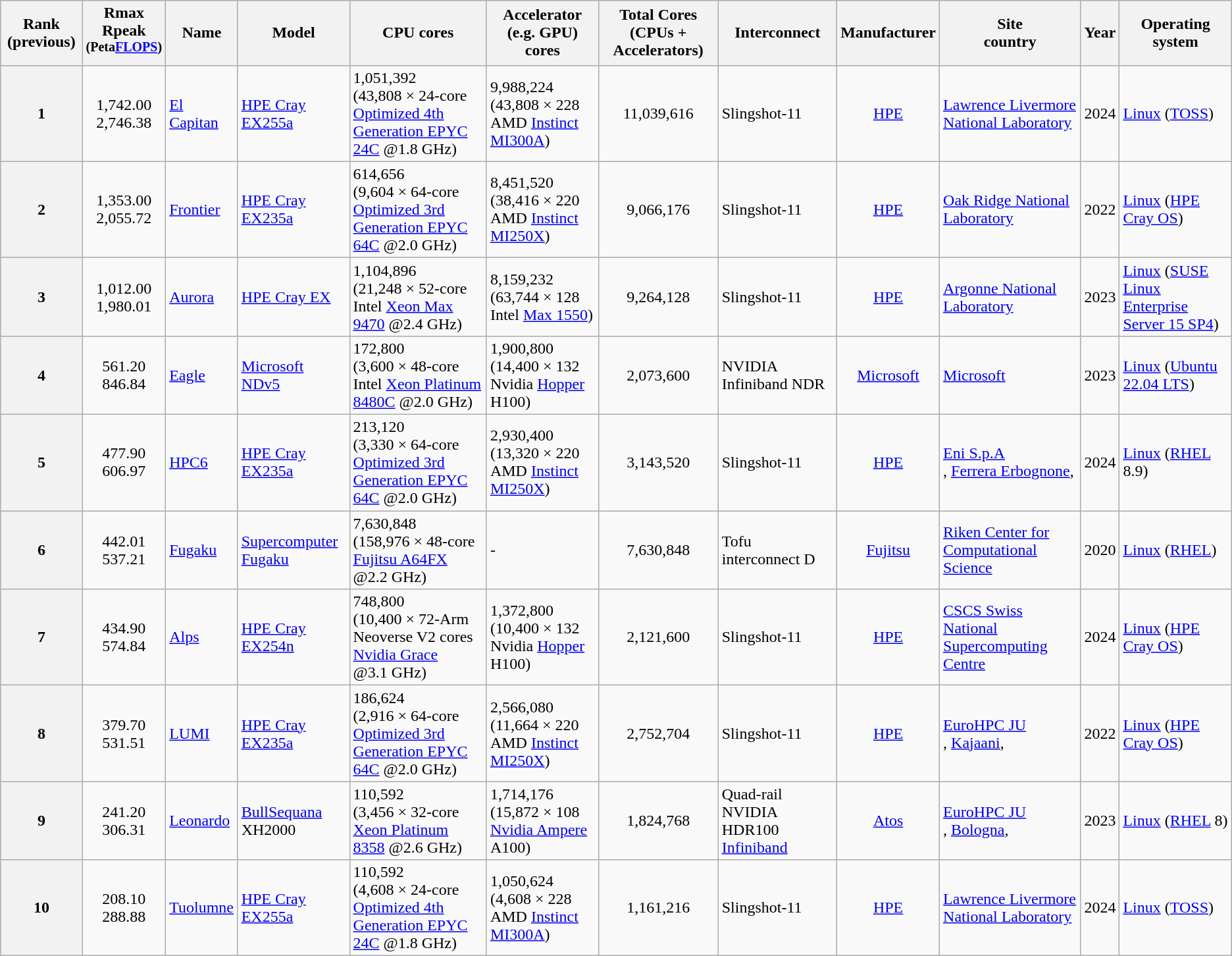<table class="wikitable sortable">
<tr>
<th>Rank (previous)</th>
<th width="50">Rmax<br>Rpeak<br><sup>(Peta<a href='#'>FLOPS</a>)</sup></th>
<th>Name</th>
<th>Model</th>
<th>CPU cores</th>
<th>Accelerator (e.g. GPU) cores</th>
<th>Total Cores (CPUs + Accelerators)</th>
<th>Interconnect</th>
<th width="40">Manufacturer</th>
<th>Site<br>country</th>
<th>Year</th>
<th>Operating<br>system</th>
</tr>
<tr>
<th>1 </th>
<td align="center">1,742.00	<br>2,746.38</td>
<td><a href='#'>El Capitan</a></td>
<td><a href='#'> HPE Cray EX255a</a></td>
<td>1,051,392<br> (43,808 × 24-core <a href='#'>Optimized 4th Generation EPYC 24C</a> @1.8 GHz)</td>
<td>9,988,224<br> (43,808 × 228 AMD <a href='#'>Instinct MI300A</a>)</td>
<td align="center">11,039,616</td>
<td>Slingshot-11</td>
<td align="center"><a href='#'>HPE</a></td>
<td><a href='#'>Lawrence Livermore National Laboratory</a><br></td>
<td>2024</td>
<td><a href='#'>Linux</a> (<a href='#'>TOSS</a>)</td>
</tr>
<tr>
<th>2 </th>
<td align="center">1,353.00	<br>2,055.72</td>
<td><a href='#'>Frontier</a></td>
<td><a href='#'>HPE Cray EX235a</a></td>
<td>614,656<br> (9,604 × 64-core <a href='#'>Optimized 3rd Generation EPYC 64C</a> @2.0 GHz)</td>
<td>8,451,520<br> (38,416 × 220 AMD <a href='#'>Instinct MI250X</a>)</td>
<td align="center">9,066,176</td>
<td>Slingshot-11</td>
<td align="center"><a href='#'>HPE</a></td>
<td><a href='#'>Oak Ridge National Laboratory</a><br></td>
<td>2022</td>
<td><a href='#'>Linux</a> (<a href='#'>HPE Cray OS</a>)</td>
</tr>
<tr>
<th>3 </th>
<td align="center">1,012.00<br>1,980.01</td>
<td><a href='#'>Aurora</a></td>
<td><a href='#'> HPE Cray EX</a></td>
<td>1,104,896<br> (21,248 × 52-core Intel <a href='#'>Xeon Max 9470</a> @2.4 GHz)</td>
<td>8,159,232 <br> (63,744 × 128 Intel <a href='#'>Max 1550</a>)</td>
<td align="center">9,264,128</td>
<td>Slingshot-11</td>
<td align="center"><a href='#'>HPE</a></td>
<td><a href='#'>Argonne National Laboratory</a><br></td>
<td>2023</td>
<td><a href='#'>Linux</a> (<a href='#'>SUSE Linux Enterprise Server 15 SP4</a>)</td>
</tr>
<tr>
<th>4 </th>
<td align="center">561.20<br>846.84</td>
<td><a href='#'>Eagle</a></td>
<td><a href='#'>Microsoft NDv5</a></td>
<td>172,800<br> (3,600 × 48-core Intel <a href='#'>Xeon Platinum 8480C</a> @2.0 GHz)</td>
<td>1,900,800 <br> (14,400 × 132 Nvidia <a href='#'>Hopper</a> H100)</td>
<td align="center">2,073,600</td>
<td>NVIDIA Infiniband NDR</td>
<td align="center"><a href='#'>Microsoft</a></td>
<td><a href='#'>Microsoft</a><br></td>
<td>2023</td>
<td><a href='#'>Linux</a> (<a href='#'>Ubuntu 22.04 LTS</a>)</td>
</tr>
<tr>
<th>5 </th>
<td align="center">477.90<br>606.97</td>
<td><a href='#'>HPC6</a></td>
<td><a href='#'> HPE Cray EX235a</a></td>
<td>213,120<br> (3,330 × 64-core <a href='#'>Optimized 3rd Generation EPYC 64C</a> @2.0 GHz)</td>
<td>2,930,400 <br> (13,320 × 220 AMD <a href='#'>Instinct MI250X</a>)</td>
<td align="center">3,143,520</td>
<td>Slingshot-11</td>
<td align="center"><a href='#'>HPE</a></td>
<td><a href='#'>Eni S.p.A</a><br>, <a href='#'>Ferrera Erbognone</a>, </td>
<td>2024</td>
<td><a href='#'>Linux</a> (<a href='#'>RHEL</a> 8.9)</td>
</tr>
<tr>
<th>6 </th>
<td align="center">442.01<br>537.21</td>
<td><a href='#'>Fugaku</a></td>
<td><a href='#'>Supercomputer Fugaku</a></td>
<td>7,630,848<br> (158,976 × 48-core <a href='#'>Fujitsu A64FX</a> @2.2 GHz)</td>
<td>-</td>
<td align="center">7,630,848</td>
<td>Tofu interconnect D</td>
<td align="center"><a href='#'>Fujitsu</a></td>
<td><a href='#'>Riken Center for Computational Science</a><br></td>
<td>2020</td>
<td><a href='#'>Linux</a> (<a href='#'>RHEL</a>)</td>
</tr>
<tr>
<th>7 </th>
<td align="center">434.90 <br>574.84</td>
<td><a href='#'>Alps</a></td>
<td><a href='#'> HPE Cray EX254n</a></td>
<td>748,800<br> (10,400 × 72-Arm Neoverse V2 cores <a href='#'>Nvidia Grace</a> @3.1 GHz)</td>
<td>1,372,800 <br> (10,400 × 132 Nvidia <a href='#'>Hopper</a> H100)</td>
<td align="center">2,121,600</td>
<td>Slingshot-11</td>
<td align="center"><a href='#'>HPE</a></td>
<td><a href='#'>CSCS Swiss National Supercomputing Centre</a><br></td>
<td>2024</td>
<td><a href='#'>Linux</a> (<a href='#'>HPE Cray OS</a>)</td>
</tr>
<tr>
<th>8 </th>
<td align="center">379.70<br>531.51</td>
<td><a href='#'>LUMI</a></td>
<td><a href='#'> HPE Cray EX235a</a></td>
<td>186,624<br> (2,916 × 64-core <a href='#'>Optimized 3rd Generation EPYC 64C</a> @2.0 GHz)</td>
<td>2,566,080 <br> (11,664 × 220 AMD <a href='#'>Instinct MI250X</a>)</td>
<td align="center">2,752,704</td>
<td>Slingshot-11</td>
<td align="center"><a href='#'>HPE</a></td>
<td><a href='#'>EuroHPC JU</a><br>, <a href='#'>Kajaani</a>, </td>
<td>2022</td>
<td><a href='#'>Linux</a> (<a href='#'>HPE Cray OS</a>)</td>
</tr>
<tr>
<th>9 </th>
<td align="center">241.20<br>306.31</td>
<td><a href='#'>Leonardo</a></td>
<td><a href='#'>BullSequana</a> XH2000</td>
<td>110,592<br> (3,456 × 32-core <a href='#'>Xeon Platinum 8358</a> @2.6 GHz)</td>
<td>1,714,176 <br> (15,872 × 108 <a href='#'>Nvidia Ampere</a> A100)</td>
<td align="center">1,824,768</td>
<td>Quad-rail NVIDIA HDR100 <a href='#'>Infiniband</a></td>
<td align="center"><a href='#'>Atos</a></td>
<td><a href='#'>EuroHPC JU</a><br>, <a href='#'>Bologna</a>, </td>
<td>2023</td>
<td><a href='#'>Linux</a> (<a href='#'>RHEL</a> 8)</td>
</tr>
<tr>
<th>10 </th>
<td align="center">208.10<br>288.88</td>
<td><a href='#'>Tuolumne</a></td>
<td><a href='#'> HPE Cray EX255a</a></td>
<td>110,592<br> (4,608 × 24-core <a href='#'>Optimized 4th Generation EPYC 24C</a> @1.8 GHz)</td>
<td>1,050,624 <br> (4,608 × 228 AMD <a href='#'>Instinct MI300A</a>)</td>
<td align="center">1,161,216</td>
<td>Slingshot-11</td>
<td align="center"><a href='#'>HPE</a></td>
<td><a href='#'>Lawrence Livermore National Laboratory</a><br></td>
<td>2024</td>
<td><a href='#'>Linux</a> (<a href='#'>TOSS</a>)</td>
</tr>
</table>
